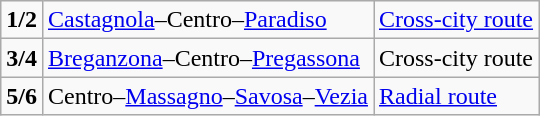<table class="wikitable">
<tr>
<td><strong>1/2</strong></td>
<td><a href='#'>Castagnola</a>–Centro–<a href='#'>Paradiso</a></td>
<td><a href='#'>Cross-city route</a></td>
</tr>
<tr>
<td><strong>3/4</strong></td>
<td><a href='#'>Breganzona</a>–Centro–<a href='#'>Pregassona</a></td>
<td>Cross-city route</td>
</tr>
<tr>
<td><strong>5/6</strong></td>
<td>Centro–<a href='#'>Massagno</a>–<a href='#'>Savosa</a>–<a href='#'>Vezia</a></td>
<td><a href='#'>Radial route</a></td>
</tr>
</table>
